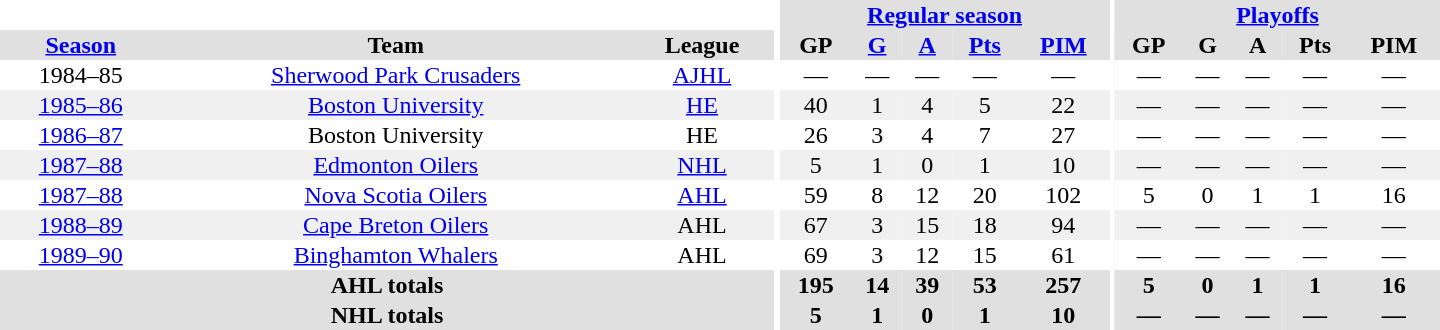<table border="0" cellpadding="1" cellspacing="0" style="text-align:center; width:60em">
<tr bgcolor="#e0e0e0">
<th colspan="3" bgcolor="#ffffff"></th>
<th rowspan="100" bgcolor="#ffffff"></th>
<th colspan="5"><a href='#'>Regular season</a></th>
<th rowspan="100" bgcolor="#ffffff"></th>
<th colspan="5"><a href='#'>Playoffs</a></th>
</tr>
<tr bgcolor="#e0e0e0">
<th><a href='#'>Season</a></th>
<th>Team</th>
<th>League</th>
<th>GP</th>
<th><a href='#'>G</a></th>
<th><a href='#'>A</a></th>
<th><a href='#'>Pts</a></th>
<th><a href='#'>PIM</a></th>
<th>GP</th>
<th>G</th>
<th>A</th>
<th>Pts</th>
<th>PIM</th>
</tr>
<tr>
<td>1984–85</td>
<td><a href='#'>Sherwood Park Crusaders</a></td>
<td><a href='#'>AJHL</a></td>
<td>—</td>
<td>—</td>
<td>—</td>
<td>—</td>
<td>—</td>
<td>—</td>
<td>—</td>
<td>—</td>
<td>—</td>
<td>—</td>
</tr>
<tr bgcolor="#f0f0f0">
<td><a href='#'>1985–86</a></td>
<td><a href='#'>Boston University</a></td>
<td><a href='#'>HE</a></td>
<td>40</td>
<td>1</td>
<td>4</td>
<td>5</td>
<td>22</td>
<td>—</td>
<td>—</td>
<td>—</td>
<td>—</td>
<td>—</td>
</tr>
<tr>
<td><a href='#'>1986–87</a></td>
<td>Boston University</td>
<td>HE</td>
<td>26</td>
<td>3</td>
<td>4</td>
<td>7</td>
<td>27</td>
<td>—</td>
<td>—</td>
<td>—</td>
<td>—</td>
<td>—</td>
</tr>
<tr bgcolor="#f0f0f0">
<td><a href='#'>1987–88</a></td>
<td><a href='#'>Edmonton Oilers</a></td>
<td><a href='#'>NHL</a></td>
<td>5</td>
<td>1</td>
<td>0</td>
<td>1</td>
<td>10</td>
<td>—</td>
<td>—</td>
<td>—</td>
<td>—</td>
<td>—</td>
</tr>
<tr>
<td><a href='#'>1987–88</a></td>
<td><a href='#'>Nova Scotia Oilers</a></td>
<td><a href='#'>AHL</a></td>
<td>59</td>
<td>8</td>
<td>12</td>
<td>20</td>
<td>102</td>
<td>5</td>
<td>0</td>
<td>1</td>
<td>1</td>
<td>16</td>
</tr>
<tr bgcolor="#f0f0f0">
<td><a href='#'>1988–89</a></td>
<td><a href='#'>Cape Breton Oilers</a></td>
<td>AHL</td>
<td>67</td>
<td>3</td>
<td>15</td>
<td>18</td>
<td>94</td>
<td>—</td>
<td>—</td>
<td>—</td>
<td>—</td>
<td>—</td>
</tr>
<tr>
<td><a href='#'>1989–90</a></td>
<td><a href='#'>Binghamton Whalers</a></td>
<td>AHL</td>
<td>69</td>
<td>3</td>
<td>12</td>
<td>15</td>
<td>61</td>
<td>—</td>
<td>—</td>
<td>—</td>
<td>—</td>
<td>—</td>
</tr>
<tr bgcolor="#e0e0e0">
<th colspan="3">AHL totals</th>
<th>195</th>
<th>14</th>
<th>39</th>
<th>53</th>
<th>257</th>
<th>5</th>
<th>0</th>
<th>1</th>
<th>1</th>
<th>16</th>
</tr>
<tr bgcolor="#e0e0e0">
<th colspan="3">NHL totals</th>
<th>5</th>
<th>1</th>
<th>0</th>
<th>1</th>
<th>10</th>
<th>—</th>
<th>—</th>
<th>—</th>
<th>—</th>
<th>—</th>
</tr>
</table>
